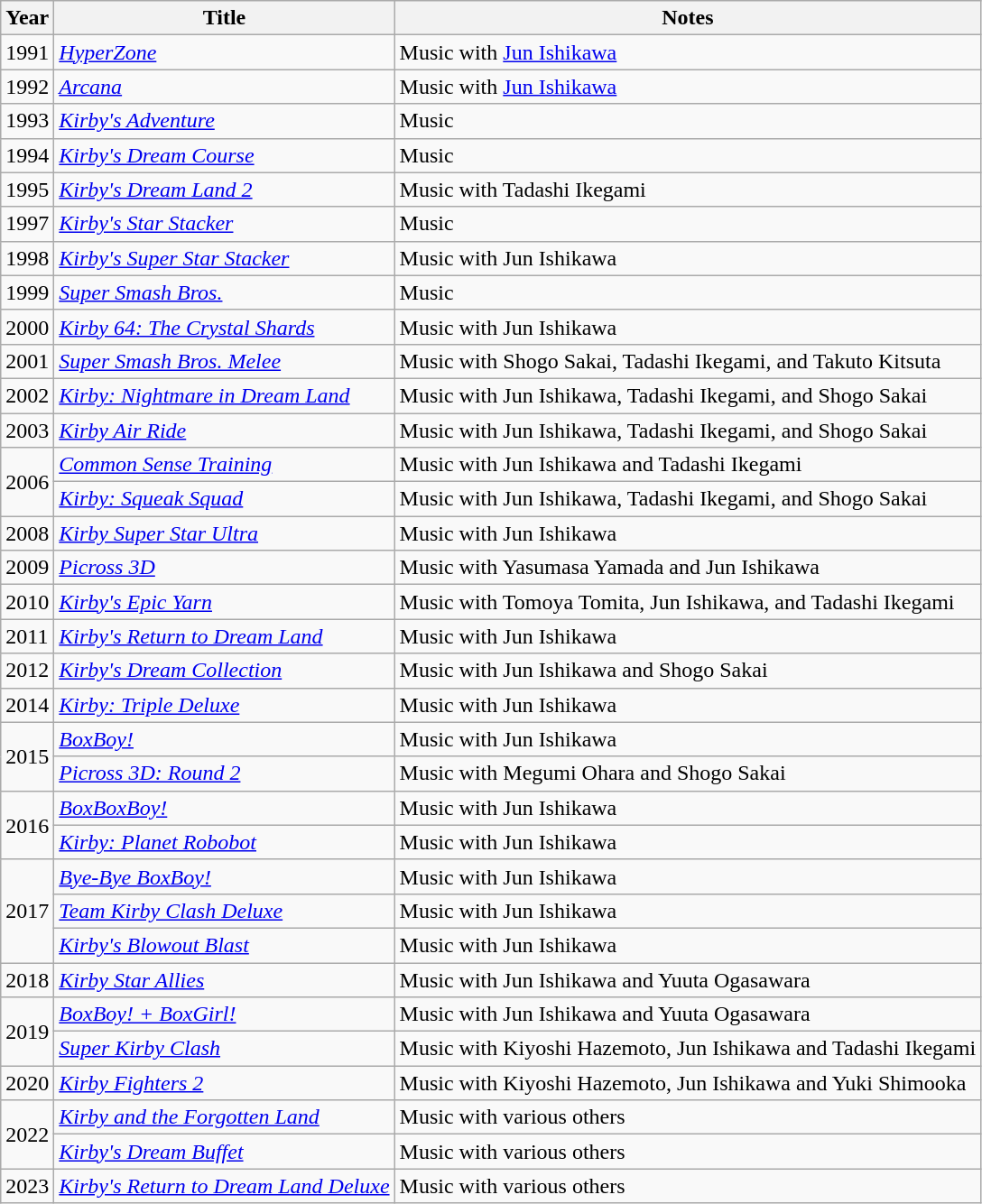<table class="wikitable sortable">
<tr>
<th>Year</th>
<th>Title</th>
<th class="unsortable">Notes</th>
</tr>
<tr>
<td scope="row" rowspan="1">1991</td>
<td><em><a href='#'>HyperZone</a></em></td>
<td>Music with <a href='#'>Jun Ishikawa</a></td>
</tr>
<tr>
<td scope="row" rowspan="1">1992</td>
<td><em><a href='#'>Arcana</a></em></td>
<td>Music with <a href='#'>Jun Ishikawa</a></td>
</tr>
<tr>
<td scope="row">1993</td>
<td><em><a href='#'>Kirby's Adventure</a></em></td>
<td>Music</td>
</tr>
<tr>
<td scope="row" rowspan="1">1994</td>
<td><em><a href='#'>Kirby's Dream Course</a></em></td>
<td>Music</td>
</tr>
<tr>
<td scope="row" rowspan="1">1995</td>
<td><em><a href='#'>Kirby's Dream Land 2</a></em></td>
<td>Music with Tadashi Ikegami</td>
</tr>
<tr>
<td scope="row" rowspan="1">1997</td>
<td><em><a href='#'>Kirby's Star Stacker</a></em></td>
<td>Music</td>
</tr>
<tr>
<td scope="row" rowspan="1">1998</td>
<td><em><a href='#'>Kirby's Super Star Stacker</a></em></td>
<td>Music with Jun Ishikawa</td>
</tr>
<tr>
<td scope="row" rowspan="1">1999</td>
<td><em><a href='#'>Super Smash Bros.</a></em></td>
<td>Music</td>
</tr>
<tr>
<td scope="row" rowspan="1">2000</td>
<td><em><a href='#'>Kirby 64: The Crystal Shards</a></em></td>
<td>Music with Jun Ishikawa</td>
</tr>
<tr>
<td scope="row" rowspan="1">2001</td>
<td><em><a href='#'>Super Smash Bros. Melee</a></em></td>
<td>Music with Shogo Sakai, Tadashi Ikegami, and Takuto Kitsuta</td>
</tr>
<tr>
<td scope="row" rowspan="1">2002</td>
<td><em><a href='#'>Kirby: Nightmare in Dream Land</a></em></td>
<td>Music with Jun Ishikawa, Tadashi Ikegami, and Shogo Sakai</td>
</tr>
<tr>
<td scope="row" rowspan="1">2003</td>
<td><em><a href='#'>Kirby Air Ride</a></em></td>
<td>Music with Jun Ishikawa, Tadashi Ikegami, and Shogo Sakai</td>
</tr>
<tr>
<td scope="row" rowspan="2">2006</td>
<td><em><a href='#'>Common Sense Training</a></em></td>
<td>Music with Jun Ishikawa and Tadashi Ikegami</td>
</tr>
<tr>
<td><em><a href='#'>Kirby: Squeak Squad</a></em></td>
<td>Music with Jun Ishikawa, Tadashi Ikegami, and Shogo Sakai</td>
</tr>
<tr>
<td scope="row">2008</td>
<td><em><a href='#'>Kirby Super Star Ultra</a></em></td>
<td>Music with Jun Ishikawa</td>
</tr>
<tr>
<td scope="row" rowspan="1">2009</td>
<td><em><a href='#'>Picross 3D</a></em></td>
<td>Music with Yasumasa Yamada and Jun Ishikawa</td>
</tr>
<tr>
<td scope="row" rowspan="1">2010</td>
<td><em><a href='#'>Kirby's Epic Yarn</a></em></td>
<td>Music with Tomoya Tomita, Jun Ishikawa, and Tadashi Ikegami</td>
</tr>
<tr>
<td scope="row" rowspan="1">2011</td>
<td><em><a href='#'>Kirby's Return to Dream Land</a></em></td>
<td>Music with Jun Ishikawa</td>
</tr>
<tr>
<td scope="row" rowspan="1">2012</td>
<td><em><a href='#'>Kirby's Dream Collection</a></em></td>
<td>Music with Jun Ishikawa and Shogo Sakai</td>
</tr>
<tr>
<td scope="row">2014</td>
<td><em><a href='#'>Kirby: Triple Deluxe</a></em></td>
<td>Music with Jun Ishikawa</td>
</tr>
<tr>
<td scope="row" rowspan="2">2015</td>
<td><em><a href='#'>BoxBoy!</a></em></td>
<td>Music with Jun Ishikawa</td>
</tr>
<tr>
<td><em><a href='#'>Picross 3D: Round 2</a></em></td>
<td>Music with Megumi Ohara and Shogo Sakai</td>
</tr>
<tr>
<td scope="row" rowspan="2">2016</td>
<td><em><a href='#'>BoxBoxBoy!</a></em></td>
<td>Music with Jun Ishikawa</td>
</tr>
<tr>
<td><em><a href='#'>Kirby: Planet Robobot</a></em></td>
<td>Music with Jun Ishikawa</td>
</tr>
<tr>
<td scope="row" rowspan="3">2017</td>
<td><em><a href='#'>Bye-Bye BoxBoy!</a></em></td>
<td>Music with Jun Ishikawa</td>
</tr>
<tr>
<td><em><a href='#'>Team Kirby Clash Deluxe</a></em></td>
<td>Music with Jun Ishikawa</td>
</tr>
<tr>
<td><em><a href='#'>Kirby's Blowout Blast</a></em></td>
<td>Music with Jun Ishikawa</td>
</tr>
<tr>
<td scope="row">2018</td>
<td><em><a href='#'>Kirby Star Allies</a></em></td>
<td>Music with Jun Ishikawa and Yuuta Ogasawara</td>
</tr>
<tr>
<td scope="row" rowspan="2">2019</td>
<td><em><a href='#'>BoxBoy! + BoxGirl!</a></em></td>
<td>Music with Jun Ishikawa and Yuuta Ogasawara</td>
</tr>
<tr>
<td><em><a href='#'>Super Kirby Clash</a></em></td>
<td>Music with Kiyoshi Hazemoto, Jun Ishikawa and Tadashi Ikegami</td>
</tr>
<tr>
<td scope="row" rowspan="1">2020</td>
<td><em><a href='#'>Kirby Fighters 2</a></em></td>
<td>Music with Kiyoshi Hazemoto, Jun Ishikawa and Yuki Shimooka</td>
</tr>
<tr>
<td scope="row" rowspan="2">2022</td>
<td><em><a href='#'>Kirby and the Forgotten Land</a></em></td>
<td>Music with various others</td>
</tr>
<tr>
<td><em><a href='#'>Kirby's Dream Buffet</a></em></td>
<td>Music with various others</td>
</tr>
<tr>
<td scope="row" rowspan="1">2023</td>
<td><em><a href='#'>Kirby's Return to Dream Land Deluxe</a></em></td>
<td>Music with various others</td>
</tr>
</table>
